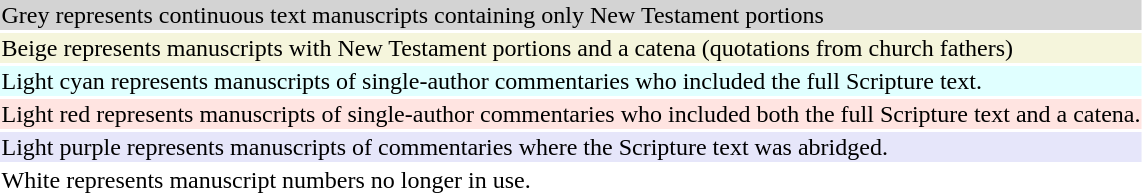<table style="background:transparent">
<tr>
<td bgcolor="lightgrey">Grey represents continuous text manuscripts containing only New Testament portions</td>
</tr>
<tr>
<td bgcolor="beige">Beige represents manuscripts with New Testament portions and a catena (quotations from church fathers)</td>
</tr>
<tr>
<td bgcolor="LightCyan">Light cyan represents manuscripts of single-author commentaries who included the full Scripture text.</td>
</tr>
<tr>
<td bgcolor="MistyRose">Light red represents manuscripts of single-author commentaries who included both the full Scripture text and a catena.</td>
</tr>
<tr>
<td bgcolor="Lavender">Light purple represents manuscripts of commentaries where the Scripture text was abridged.</td>
</tr>
<tr>
<td bgcolor="white">White represents manuscript numbers no longer in use.</td>
</tr>
</table>
